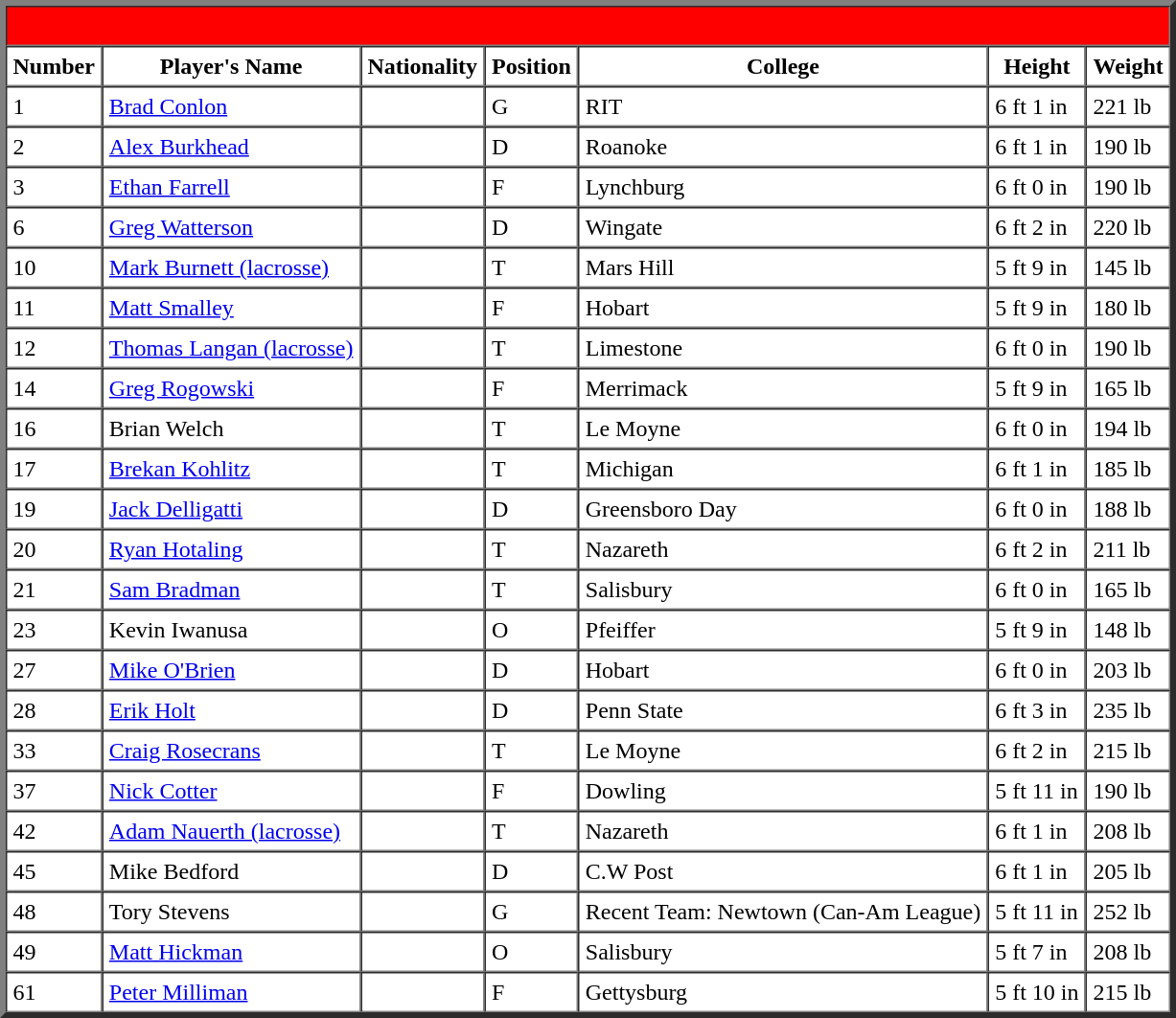<table align=left border=4 cellspacing=0 cellpadding=4>
<tr>
<th align="center" colspan="7" bgcolor=red style="color:red"><strong>2012 Charlotte Copperheads</strong></th>
</tr>
<tr>
</tr>
<tr>
<th align="center" colspan="1">Number</th>
<th align="center" colspan="1">Player's Name</th>
<th align="center" colspan="1">Nationality</th>
<th align="center" colspan="1">Position</th>
<th align="center" colspan="1">College</th>
<th align="center" colspan="1">Height</th>
<th align="center" colspan="1">Weight</th>
</tr>
<tr>
<td>1</td>
<td><a href='#'>Brad Conlon</a></td>
<td></td>
<td>G</td>
<td>RIT</td>
<td>6 ft 1 in</td>
<td>221 lb</td>
</tr>
<tr>
<td>2</td>
<td><a href='#'>Alex Burkhead</a></td>
<td></td>
<td>D</td>
<td>Roanoke</td>
<td>6 ft 1 in</td>
<td>190 lb</td>
</tr>
<tr>
<td>3</td>
<td><a href='#'>Ethan Farrell</a></td>
<td></td>
<td>F</td>
<td>Lynchburg</td>
<td>6 ft 0 in</td>
<td>190 lb</td>
</tr>
<tr>
<td>6</td>
<td><a href='#'>Greg Watterson</a></td>
<td></td>
<td>D</td>
<td>Wingate</td>
<td>6 ft 2 in</td>
<td>220 lb</td>
</tr>
<tr>
<td>10</td>
<td><a href='#'>Mark Burnett (lacrosse)</a></td>
<td></td>
<td>T</td>
<td>Mars Hill</td>
<td>5 ft 9 in</td>
<td>145 lb</td>
</tr>
<tr>
<td>11</td>
<td><a href='#'>Matt Smalley</a></td>
<td></td>
<td>F</td>
<td>Hobart</td>
<td>5 ft 9 in</td>
<td>180 lb</td>
</tr>
<tr>
<td>12</td>
<td><a href='#'>Thomas Langan (lacrosse)</a></td>
<td></td>
<td>T</td>
<td>Limestone</td>
<td>6 ft 0 in</td>
<td>190 lb</td>
</tr>
<tr>
<td>14</td>
<td><a href='#'>Greg Rogowski</a></td>
<td></td>
<td>F</td>
<td>Merrimack</td>
<td>5 ft 9 in</td>
<td>165 lb</td>
</tr>
<tr>
<td>16</td>
<td>Brian Welch</td>
<td></td>
<td>T</td>
<td>Le Moyne</td>
<td>6 ft 0 in</td>
<td>194 lb</td>
</tr>
<tr>
<td>17</td>
<td><a href='#'>Brekan Kohlitz</a></td>
<td></td>
<td>T</td>
<td>Michigan</td>
<td>6 ft 1 in</td>
<td>185 lb</td>
</tr>
<tr>
<td>19</td>
<td><a href='#'>Jack Delligatti</a></td>
<td></td>
<td>D</td>
<td>Greensboro Day</td>
<td>6 ft 0 in</td>
<td>188 lb</td>
</tr>
<tr>
<td>20</td>
<td><a href='#'>Ryan Hotaling</a></td>
<td></td>
<td>T</td>
<td>Nazareth</td>
<td>6 ft 2 in</td>
<td>211 lb</td>
</tr>
<tr>
<td>21</td>
<td><a href='#'>Sam Bradman</a></td>
<td></td>
<td>T</td>
<td>Salisbury</td>
<td>6 ft 0 in</td>
<td>165 lb</td>
</tr>
<tr>
<td>23</td>
<td>Kevin Iwanusa</td>
<td></td>
<td>O</td>
<td>Pfeiffer</td>
<td>5 ft 9 in</td>
<td>148 lb</td>
</tr>
<tr>
<td>27</td>
<td><a href='#'>Mike O'Brien</a></td>
<td></td>
<td>D</td>
<td>Hobart</td>
<td>6 ft 0 in</td>
<td>203 lb</td>
</tr>
<tr>
<td>28</td>
<td><a href='#'>Erik Holt</a></td>
<td></td>
<td>D</td>
<td>Penn State</td>
<td>6 ft 3 in</td>
<td>235 lb</td>
</tr>
<tr>
<td>33</td>
<td><a href='#'>Craig Rosecrans</a></td>
<td></td>
<td>T</td>
<td>Le Moyne</td>
<td>6 ft 2 in</td>
<td>215 lb</td>
</tr>
<tr>
<td>37</td>
<td><a href='#'>Nick Cotter</a></td>
<td></td>
<td>F</td>
<td>Dowling</td>
<td>5 ft 11 in</td>
<td>190 lb</td>
</tr>
<tr>
<td>42</td>
<td><a href='#'>Adam Nauerth (lacrosse)</a></td>
<td></td>
<td>T</td>
<td>Nazareth</td>
<td>6 ft 1 in</td>
<td>208 lb</td>
</tr>
<tr>
<td>45</td>
<td>Mike Bedford</td>
<td></td>
<td>D</td>
<td>C.W Post</td>
<td>6 ft 1 in</td>
<td>205 lb</td>
</tr>
<tr>
<td>48</td>
<td>Tory Stevens</td>
<td></td>
<td>G</td>
<td>Recent Team: Newtown (Can-Am League)</td>
<td>5 ft 11 in</td>
<td>252 lb</td>
</tr>
<tr>
<td>49</td>
<td><a href='#'>Matt Hickman</a></td>
<td></td>
<td>O</td>
<td>Salisbury</td>
<td>5 ft 7 in</td>
<td>208 lb</td>
</tr>
<tr>
<td>61</td>
<td><a href='#'>Peter Milliman</a></td>
<td></td>
<td>F</td>
<td>Gettysburg</td>
<td>5 ft 10 in</td>
<td>215 lb</td>
</tr>
<tr>
</tr>
</table>
